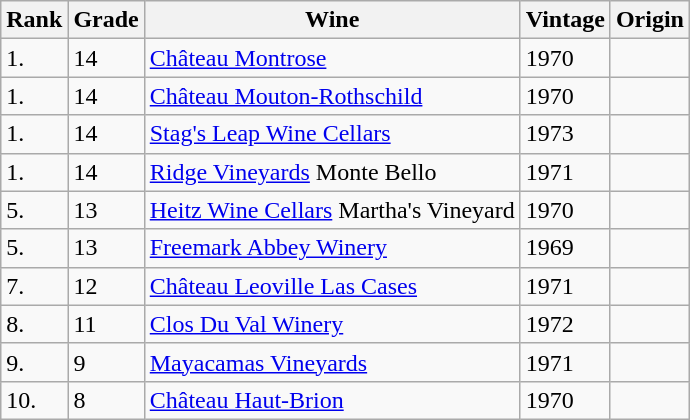<table class="wikitable">
<tr>
<th>Rank</th>
<th>Grade</th>
<th>Wine</th>
<th>Vintage</th>
<th>Origin</th>
</tr>
<tr>
<td>1.</td>
<td>14</td>
<td><a href='#'>Château Montrose</a></td>
<td>1970</td>
<td></td>
</tr>
<tr>
<td>1.</td>
<td>14</td>
<td><a href='#'>Château Mouton-Rothschild</a></td>
<td>1970</td>
<td></td>
</tr>
<tr>
<td>1.</td>
<td>14</td>
<td><a href='#'>Stag's Leap Wine Cellars</a></td>
<td>1973</td>
<td></td>
</tr>
<tr>
<td>1.</td>
<td>14</td>
<td><a href='#'>Ridge Vineyards</a> Monte Bello</td>
<td>1971</td>
<td></td>
</tr>
<tr>
<td>5.</td>
<td>13</td>
<td><a href='#'>Heitz Wine Cellars</a> Martha's Vineyard</td>
<td>1970</td>
<td></td>
</tr>
<tr>
<td>5.</td>
<td>13</td>
<td><a href='#'>Freemark Abbey Winery</a></td>
<td>1969</td>
<td></td>
</tr>
<tr>
<td>7.</td>
<td>12</td>
<td><a href='#'>Château Leoville Las Cases</a></td>
<td>1971</td>
<td></td>
</tr>
<tr>
<td>8.</td>
<td>11</td>
<td><a href='#'>Clos Du Val Winery</a></td>
<td>1972</td>
<td></td>
</tr>
<tr>
<td>9.</td>
<td>9</td>
<td><a href='#'>Mayacamas Vineyards</a></td>
<td>1971</td>
<td></td>
</tr>
<tr>
<td>10.</td>
<td>8</td>
<td><a href='#'>Château Haut-Brion</a></td>
<td>1970</td>
<td></td>
</tr>
</table>
